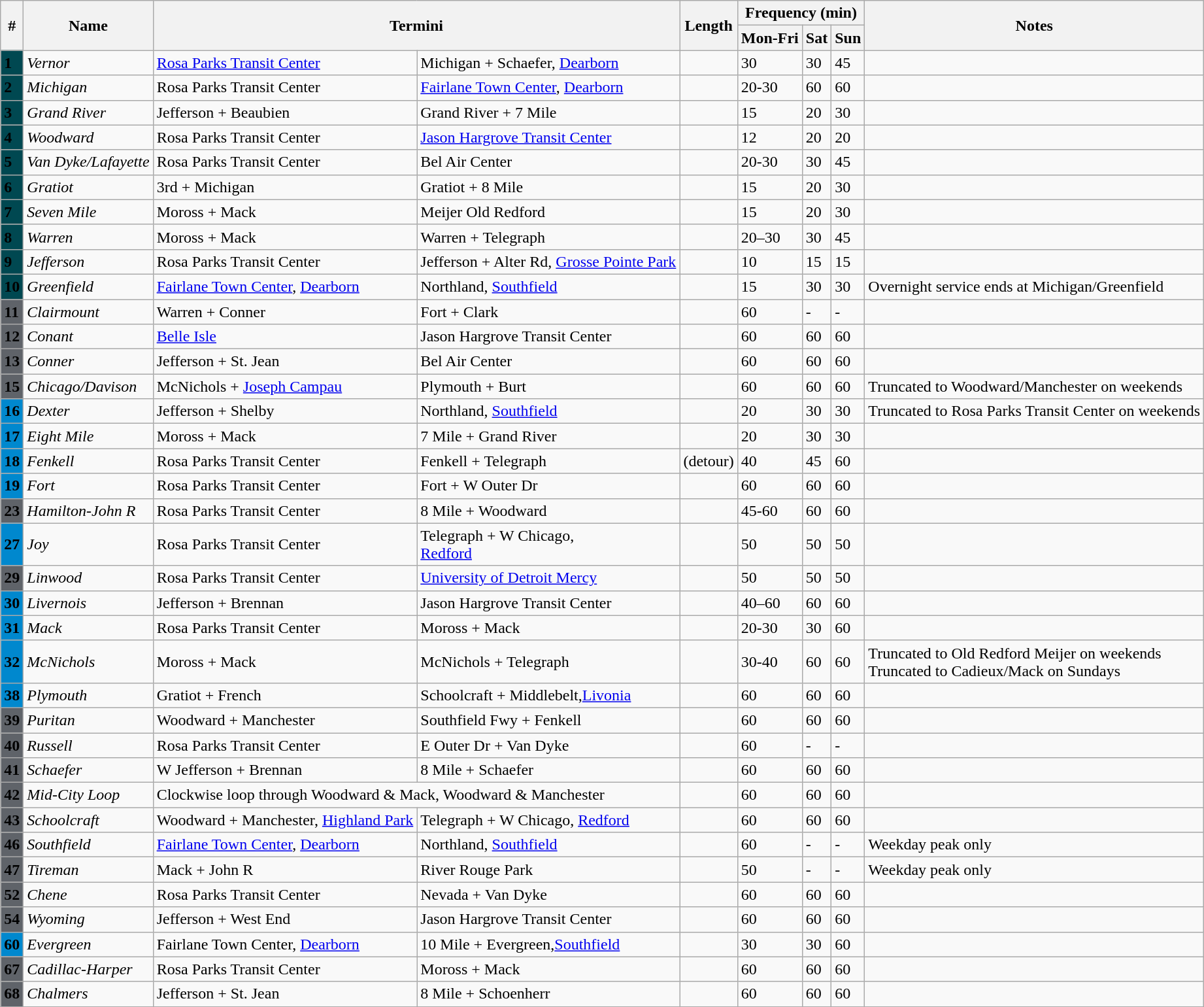<table class="wikitable mw-collapsible mw-collapsed">
<tr>
<th rowspan="2">#</th>
<th rowspan="2">Name</th>
<th colspan="2" rowspan="2">Termini</th>
<th rowspan="2">Length</th>
<th colspan="3">Frequency (min)</th>
<th rowspan="2">Notes</th>
</tr>
<tr>
<th>Mon-Fri</th>
<th>Sat</th>
<th>Sun</th>
</tr>
<tr>
<td style="background:#004851; color:black;"><strong>1</strong></td>
<td><em>Vernor</em></td>
<td><a href='#'>Rosa Parks Transit Center</a></td>
<td>Michigan + Schaefer, <a href='#'>Dearborn</a></td>
<td></td>
<td>30</td>
<td>30</td>
<td>45</td>
<td></td>
</tr>
<tr>
<td style="background:#004851; color:black;"><strong>2</strong></td>
<td><em>Michigan</em></td>
<td>Rosa Parks Transit Center</td>
<td><a href='#'>Fairlane Town Center</a>, <a href='#'>Dearborn</a></td>
<td></td>
<td>20-30</td>
<td>60</td>
<td>60</td>
<td></td>
</tr>
<tr>
<td style="background:#004851; color:black;"><strong>3</strong></td>
<td><em>Grand River</em></td>
<td>Jefferson + Beaubien</td>
<td>Grand River + 7 Mile</td>
<td></td>
<td>15</td>
<td>20</td>
<td>30</td>
<td></td>
</tr>
<tr>
<td style="background:#004851; color:black;"><strong>4</strong></td>
<td><em>Woodward</em></td>
<td>Rosa Parks Transit Center</td>
<td><a href='#'>Jason Hargrove Transit Center</a></td>
<td></td>
<td>12</td>
<td>20</td>
<td>20</td>
<td></td>
</tr>
<tr>
<td style="background:#004851; color:black;"><strong>5</strong></td>
<td><em>Van Dyke/Lafayette</em></td>
<td>Rosa Parks Transit Center</td>
<td>Bel Air Center</td>
<td></td>
<td>20-30</td>
<td>30</td>
<td>45</td>
<td></td>
</tr>
<tr>
<td style="background:#004851; color:black;"><strong>6</strong></td>
<td><em>Gratiot</em></td>
<td>3rd + Michigan</td>
<td>Gratiot + 8 Mile</td>
<td></td>
<td>15</td>
<td>20</td>
<td>30</td>
<td></td>
</tr>
<tr>
<td style="background:#004851; color:black;"><strong>7</strong></td>
<td><em>Seven Mile</em></td>
<td>Moross + Mack</td>
<td>Meijer Old Redford</td>
<td></td>
<td>15</td>
<td>20</td>
<td>30</td>
<td></td>
</tr>
<tr>
<td style="background:#004851; color:black;"><strong>8</strong></td>
<td><em>Warren</em></td>
<td>Moross + Mack</td>
<td>Warren + Telegraph</td>
<td></td>
<td>20–30</td>
<td>30</td>
<td>45</td>
<td></td>
</tr>
<tr>
<td style="background:#004851; color:black;"><strong>9</strong></td>
<td><em>Jefferson</em></td>
<td>Rosa Parks Transit Center</td>
<td>Jefferson + Alter Rd, <a href='#'>Grosse Pointe Park</a></td>
<td></td>
<td>10</td>
<td>15</td>
<td>15</td>
<td></td>
</tr>
<tr>
<td style="background:#004851; color:black;"><strong>10</strong></td>
<td><em> Greenfield</em></td>
<td><a href='#'>Fairlane Town Center</a>, <a href='#'>Dearborn</a></td>
<td>Northland, <a href='#'>Southfield</a></td>
<td></td>
<td>15</td>
<td>30</td>
<td>30</td>
<td>Overnight service ends at Michigan/Greenfield</td>
</tr>
<tr>
<td style="background:#5F6369; color:black;"><strong>11</strong></td>
<td><em>Clairmount</em></td>
<td>Warren + Conner</td>
<td>Fort + Clark</td>
<td></td>
<td>60</td>
<td>-</td>
<td>-</td>
<td></td>
</tr>
<tr>
<td style="background:#5F6369; color:black;"><strong>12</strong></td>
<td><em>Conant</em></td>
<td><a href='#'>Belle Isle</a></td>
<td>Jason Hargrove Transit Center</td>
<td></td>
<td>60</td>
<td>60</td>
<td>60</td>
<td></td>
</tr>
<tr>
<td style="background:#5F6369; color:black;"><strong>13</strong></td>
<td><em>Conner</em></td>
<td>Jefferson + St. Jean</td>
<td>Bel Air Center</td>
<td></td>
<td>60</td>
<td>60</td>
<td>60</td>
<td></td>
</tr>
<tr>
<td style="background:#5F6369; color:black;"><strong>15</strong></td>
<td><em>Chicago/Davison</em></td>
<td>McNichols + <a href='#'>Joseph Campau</a></td>
<td>Plymouth + Burt</td>
<td></td>
<td>60</td>
<td>60</td>
<td>60</td>
<td>Truncated to Woodward/Manchester on weekends</td>
</tr>
<tr>
<td style="background:#0088CE; color:black;"><strong>16</strong></td>
<td><em>Dexter</em></td>
<td>Jefferson + Shelby</td>
<td>Northland, <a href='#'>Southfield</a></td>
<td></td>
<td>20</td>
<td>30</td>
<td>30</td>
<td>Truncated to Rosa Parks Transit Center on weekends</td>
</tr>
<tr>
<td style="background:#0088CE; color:black;"><strong>17</strong></td>
<td><em>Eight Mile</em></td>
<td>Moross + Mack</td>
<td>7 Mile + Grand River</td>
<td></td>
<td>20</td>
<td>30</td>
<td>30</td>
<td></td>
</tr>
<tr>
<td style="background:#0088CE; color:black;"><strong>18</strong></td>
<td><em>Fenkell</em></td>
<td>Rosa Parks Transit Center</td>
<td>Fenkell + Telegraph</td>
<td> (detour)</td>
<td>40</td>
<td>45</td>
<td>60</td>
<td></td>
</tr>
<tr>
<td style="background:#0088CE; color:black;"><strong>19</strong></td>
<td><em>Fort</em></td>
<td>Rosa Parks Transit Center</td>
<td>Fort + W Outer Dr</td>
<td></td>
<td>60</td>
<td>60</td>
<td>60</td>
<td></td>
</tr>
<tr>
<td style="background:#5F6369; color:black;"><strong>23</strong></td>
<td><em>Hamilton-John R</em></td>
<td>Rosa Parks Transit Center</td>
<td>8 Mile + Woodward</td>
<td></td>
<td>45-60</td>
<td>60</td>
<td>60</td>
<td></td>
</tr>
<tr>
<td style="background:#0088CE; color:black;"><strong>27</strong></td>
<td><em>Joy</em></td>
<td>Rosa Parks Transit Center</td>
<td>Telegraph + W Chicago,<br><a href='#'>Redford</a></td>
<td></td>
<td>50</td>
<td>50</td>
<td>50</td>
<td></td>
</tr>
<tr>
<td style="background:#5F6369; color:black;"><strong>29</strong></td>
<td><em>Linwood</em></td>
<td>Rosa Parks Transit Center</td>
<td><a href='#'>University of Detroit Mercy</a></td>
<td></td>
<td>50</td>
<td>50</td>
<td>50</td>
<td></td>
</tr>
<tr>
<td style="background:#0088CE; color:black;"><strong>30</strong></td>
<td><em>Livernois</em></td>
<td>Jefferson + Brennan</td>
<td>Jason Hargrove Transit Center</td>
<td></td>
<td>40–60</td>
<td>60</td>
<td>60</td>
<td></td>
</tr>
<tr>
<td style="background:#0088CE; color:black;"><strong>31</strong></td>
<td><em>Mack</em></td>
<td>Rosa Parks Transit Center</td>
<td>Moross + Mack</td>
<td></td>
<td>20-30</td>
<td>30</td>
<td>60</td>
<td></td>
</tr>
<tr>
<td style="background:#0088CE; color:black;"><strong>32</strong></td>
<td><em>McNichols</em></td>
<td>Moross + Mack</td>
<td>McNichols + Telegraph</td>
<td></td>
<td>30-40</td>
<td>60</td>
<td>60</td>
<td>Truncated to Old Redford Meijer on weekends<br>Truncated to Cadieux/Mack on Sundays</td>
</tr>
<tr>
<td style="background:#0088CE; color:black;"><strong>38</strong></td>
<td><em>Plymouth</em></td>
<td>Gratiot + French</td>
<td>Schoolcraft + Middlebelt,<a href='#'>Livonia</a></td>
<td></td>
<td>60</td>
<td>60</td>
<td>60</td>
<td></td>
</tr>
<tr>
<td style="background:#5F6369; color:black;"><strong>39</strong></td>
<td><em>Puritan</em></td>
<td>Woodward + Manchester</td>
<td>Southfield Fwy + Fenkell</td>
<td></td>
<td>60</td>
<td>60</td>
<td>60</td>
<td></td>
</tr>
<tr>
<td style="background:#5F6369; color:black;"><strong>40</strong></td>
<td><em>Russell</em></td>
<td>Rosa Parks Transit Center</td>
<td>E Outer Dr + Van Dyke</td>
<td></td>
<td>60</td>
<td>-</td>
<td>-</td>
<td></td>
</tr>
<tr>
<td style="background:#5F6369; color:black;"><strong>41</strong></td>
<td><em>Schaefer</em></td>
<td>W Jefferson + Brennan</td>
<td>8 Mile + Schaefer</td>
<td></td>
<td>60</td>
<td>60</td>
<td>60</td>
<td></td>
</tr>
<tr>
<td style="background:#5F6369; color:black;"><strong>42</strong></td>
<td><em>Mid-City Loop</em></td>
<td colspan="2">Clockwise loop through Woodward & Mack, Woodward & Manchester</td>
<td></td>
<td>60</td>
<td>60</td>
<td>60</td>
<td></td>
</tr>
<tr>
<td style="background:#5F6369; color:black;"><strong>43</strong></td>
<td><em>Schoolcraft</em></td>
<td>Woodward + Manchester, <a href='#'>Highland Park</a></td>
<td>Telegraph + W Chicago, <a href='#'>Redford</a></td>
<td></td>
<td>60</td>
<td>60</td>
<td>60</td>
<td></td>
</tr>
<tr>
<td style="background:#5F6369; color:black;"><strong>46</strong></td>
<td><em>Southfield</em></td>
<td><a href='#'>Fairlane Town Center</a>, <a href='#'>Dearborn</a></td>
<td>Northland, <a href='#'>Southfield</a></td>
<td></td>
<td>60</td>
<td>-</td>
<td>-</td>
<td>Weekday peak only</td>
</tr>
<tr>
<td style="background:#5F6369; color:black;"><strong>47</strong></td>
<td><em>Tireman</em></td>
<td>Mack + John R</td>
<td>River Rouge Park</td>
<td></td>
<td>50</td>
<td>-</td>
<td>-</td>
<td>Weekday peak only</td>
</tr>
<tr>
<td style="background:#5F6369; color:black;"><strong>52</strong></td>
<td><em>Chene</em></td>
<td>Rosa Parks Transit Center</td>
<td>Nevada + Van Dyke</td>
<td></td>
<td>60</td>
<td>60</td>
<td>60</td>
<td></td>
</tr>
<tr>
<td style="background:#5F6369; color:black;"><strong>54</strong></td>
<td><em>Wyoming</em></td>
<td>Jefferson + West End</td>
<td>Jason Hargrove Transit Center</td>
<td></td>
<td>60</td>
<td>60</td>
<td>60</td>
<td></td>
</tr>
<tr>
<td style="background:#0088CE; color:black;"><strong>60</strong></td>
<td><em>Evergreen</em></td>
<td>Fairlane Town Center, <a href='#'>Dearborn</a></td>
<td>10 Mile + Evergreen,<a href='#'>Southfield</a></td>
<td></td>
<td>30</td>
<td>30</td>
<td>60</td>
<td></td>
</tr>
<tr>
<td style="background:#5F6369; color:black;"><strong>67</strong></td>
<td><em>Cadillac-Harper</em></td>
<td>Rosa Parks Transit Center</td>
<td>Moross + Mack</td>
<td></td>
<td>60</td>
<td>60</td>
<td>60</td>
<td></td>
</tr>
<tr>
<td style="background:#5F6369; color:black;"><strong>68</strong></td>
<td><em>Chalmers</em></td>
<td>Jefferson + St. Jean</td>
<td>8 Mile + Schoenherr</td>
<td></td>
<td>60</td>
<td>60</td>
<td>60</td>
<td></td>
</tr>
<tr>
</tr>
</table>
